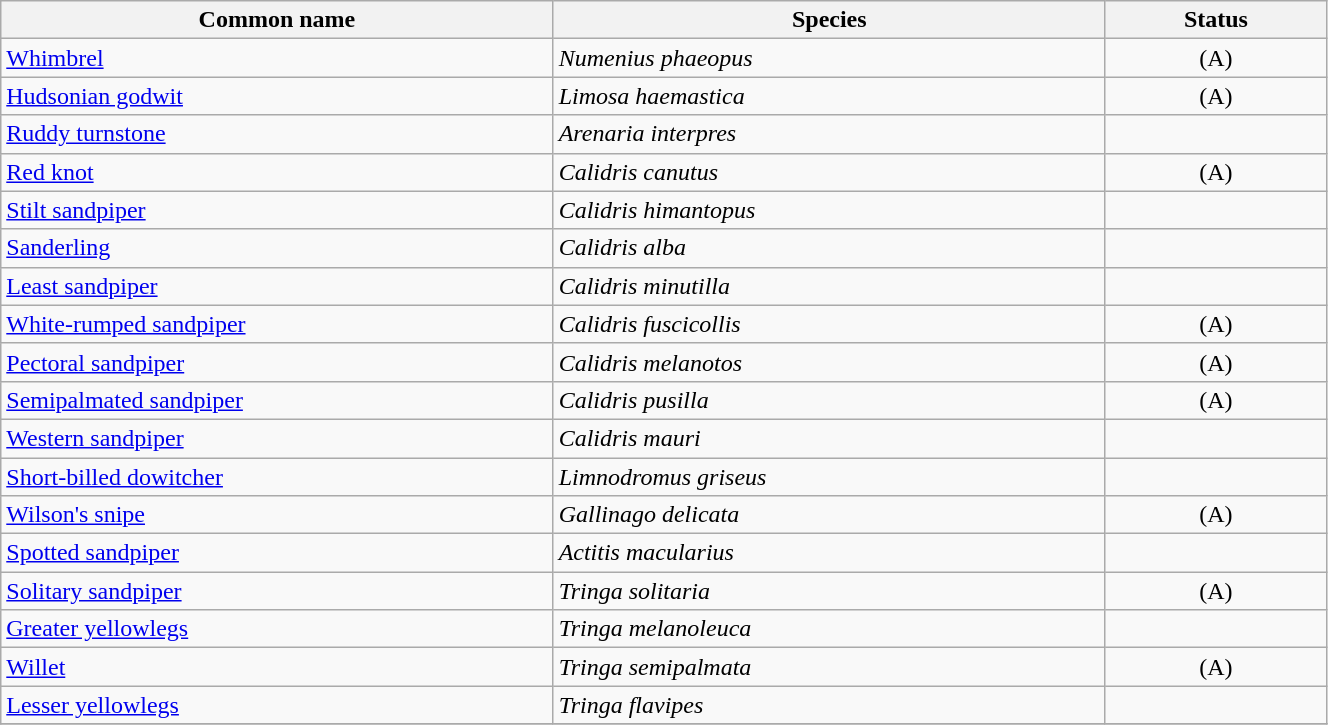<table width=70% class="wikitable">
<tr>
<th width=20%>Common name</th>
<th width=20%>Species</th>
<th width=8%>Status</th>
</tr>
<tr>
<td><a href='#'>Whimbrel</a></td>
<td><em>Numenius phaeopus</em></td>
<td align=center>(A)</td>
</tr>
<tr>
<td><a href='#'>Hudsonian godwit</a></td>
<td><em>Limosa haemastica</em></td>
<td align=center>(A)</td>
</tr>
<tr>
<td><a href='#'>Ruddy turnstone</a></td>
<td><em>Arenaria interpres</em></td>
<td align=center></td>
</tr>
<tr>
<td><a href='#'>Red knot</a></td>
<td><em>Calidris canutus</em></td>
<td align=center>(A)</td>
</tr>
<tr>
<td><a href='#'>Stilt sandpiper</a></td>
<td><em>Calidris himantopus</em></td>
<td align=center></td>
</tr>
<tr>
<td><a href='#'>Sanderling</a></td>
<td><em>Calidris alba</em></td>
<td align=center></td>
</tr>
<tr>
<td><a href='#'>Least sandpiper</a></td>
<td><em>Calidris minutilla</em></td>
<td align=center></td>
</tr>
<tr>
<td><a href='#'>White-rumped sandpiper</a></td>
<td><em>Calidris fuscicollis</em></td>
<td align=center>(A)</td>
</tr>
<tr>
<td><a href='#'>Pectoral sandpiper</a></td>
<td><em>Calidris melanotos</em></td>
<td align=center>(A)</td>
</tr>
<tr>
<td><a href='#'>Semipalmated sandpiper</a></td>
<td><em>Calidris pusilla</em></td>
<td align=center>(A)</td>
</tr>
<tr>
<td><a href='#'>Western sandpiper</a></td>
<td><em>Calidris mauri</em></td>
<td align=center></td>
</tr>
<tr>
<td><a href='#'>Short-billed dowitcher</a></td>
<td><em>Limnodromus griseus</em></td>
<td align=center></td>
</tr>
<tr>
<td><a href='#'>Wilson's snipe</a></td>
<td><em>Gallinago delicata</em></td>
<td align=center>(A)</td>
</tr>
<tr>
<td><a href='#'>Spotted sandpiper</a></td>
<td><em>Actitis macularius</em></td>
<td align=center></td>
</tr>
<tr>
<td><a href='#'>Solitary sandpiper</a></td>
<td><em>Tringa solitaria</em></td>
<td align=center>(A)</td>
</tr>
<tr>
<td><a href='#'>Greater yellowlegs</a></td>
<td><em>Tringa melanoleuca</em></td>
<td align=center></td>
</tr>
<tr>
<td><a href='#'>Willet</a></td>
<td><em>Tringa semipalmata</em></td>
<td align=center>(A)</td>
</tr>
<tr>
<td><a href='#'>Lesser yellowlegs</a></td>
<td><em>Tringa flavipes</em></td>
<td align=center></td>
</tr>
<tr>
</tr>
</table>
